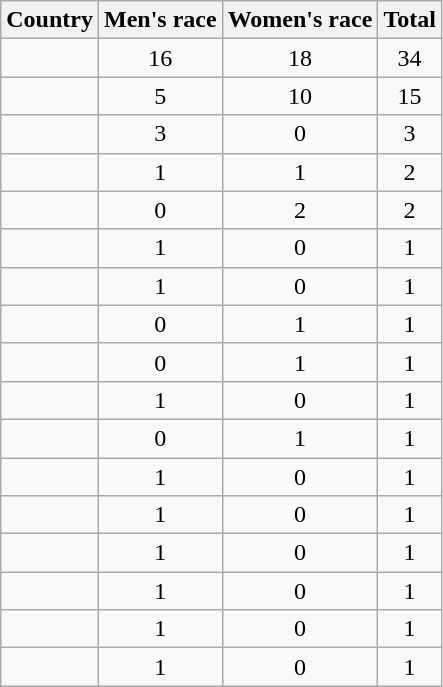<table class="wikitable sortable" style="text-align:center">
<tr>
<th>Country</th>
<th>Men's race</th>
<th>Women's race</th>
<th>Total</th>
</tr>
<tr>
<td align=left></td>
<td>16</td>
<td>18</td>
<td>34</td>
</tr>
<tr>
<td align=left></td>
<td>5</td>
<td>10</td>
<td>15</td>
</tr>
<tr>
<td align=left></td>
<td>3</td>
<td>0</td>
<td>3</td>
</tr>
<tr>
<td align=left></td>
<td>1</td>
<td>1</td>
<td>2</td>
</tr>
<tr>
<td align=left></td>
<td>0</td>
<td>2</td>
<td>2</td>
</tr>
<tr>
<td align=left></td>
<td>1</td>
<td>0</td>
<td>1</td>
</tr>
<tr>
<td align=left></td>
<td>1</td>
<td>0</td>
<td>1</td>
</tr>
<tr>
<td align=left></td>
<td>0</td>
<td>1</td>
<td>1</td>
</tr>
<tr>
<td align=left></td>
<td>0</td>
<td>1</td>
<td>1</td>
</tr>
<tr>
<td align=left></td>
<td>1</td>
<td>0</td>
<td>1</td>
</tr>
<tr>
<td align=left></td>
<td>0</td>
<td>1</td>
<td>1</td>
</tr>
<tr>
<td align=left></td>
<td>1</td>
<td>0</td>
<td>1</td>
</tr>
<tr>
<td align=left></td>
<td>1</td>
<td>0</td>
<td>1</td>
</tr>
<tr>
<td align=left></td>
<td>1</td>
<td>0</td>
<td>1</td>
</tr>
<tr>
<td align=left></td>
<td>1</td>
<td>0</td>
<td>1</td>
</tr>
<tr>
<td align=left></td>
<td>1</td>
<td>0</td>
<td>1</td>
</tr>
<tr>
<td align=left></td>
<td>1</td>
<td>0</td>
<td>1</td>
</tr>
</table>
